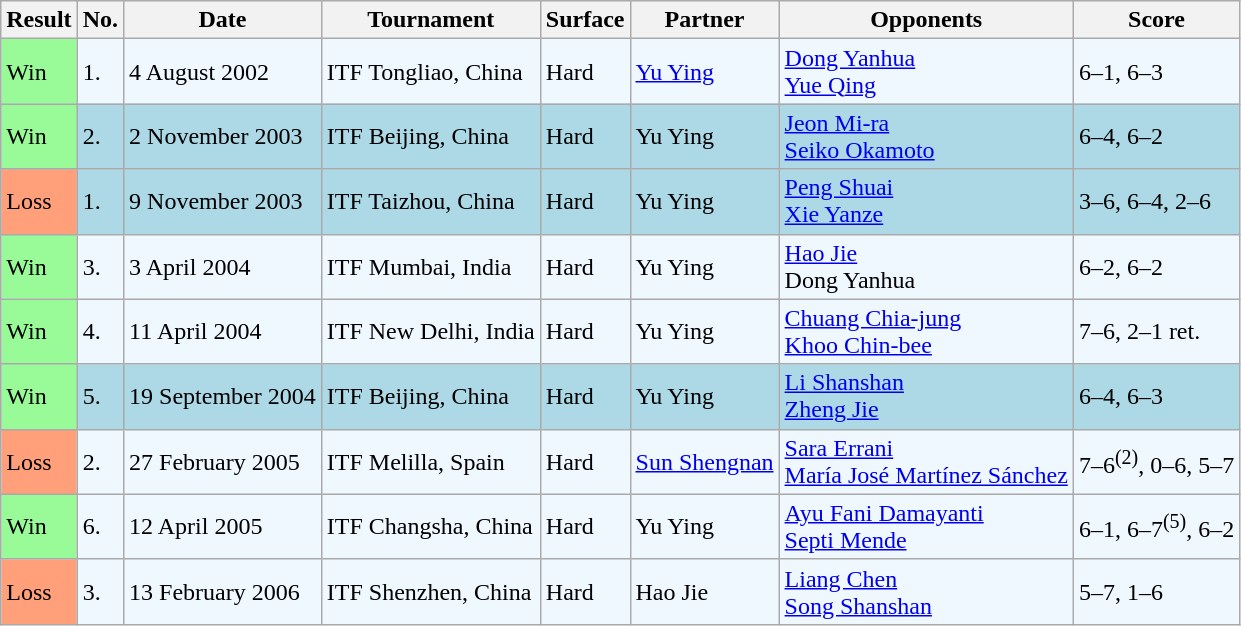<table class="sortable wikitable">
<tr>
<th>Result</th>
<th>No.</th>
<th>Date</th>
<th>Tournament</th>
<th>Surface</th>
<th>Partner</th>
<th>Opponents</th>
<th class="unsortable">Score</th>
</tr>
<tr style="background:#f0f8ff;">
<td bgcolor="98FB98">Win</td>
<td>1.</td>
<td>4 August 2002</td>
<td>ITF Tongliao, China</td>
<td>Hard</td>
<td> <a href='#'>Yu Ying</a></td>
<td> <a href='#'>Dong Yanhua</a> <br>  <a href='#'>Yue Qing</a></td>
<td>6–1, 6–3</td>
</tr>
<tr style="background:lightblue;">
<td bgcolor="98FB98">Win</td>
<td>2.</td>
<td>2 November 2003</td>
<td>ITF Beijing, China</td>
<td>Hard</td>
<td> Yu Ying</td>
<td> <a href='#'>Jeon Mi-ra</a> <br>  <a href='#'>Seiko Okamoto</a></td>
<td>6–4, 6–2</td>
</tr>
<tr style="background:lightblue;">
<td style="background:#ffa07a;">Loss</td>
<td>1.</td>
<td>9 November 2003</td>
<td>ITF Taizhou, China</td>
<td>Hard</td>
<td> Yu Ying</td>
<td> <a href='#'>Peng Shuai</a> <br>  <a href='#'>Xie Yanze</a></td>
<td>3–6, 6–4, 2–6</td>
</tr>
<tr style="background:#f0f8ff;">
<td bgcolor="98FB98">Win</td>
<td>3.</td>
<td>3 April 2004</td>
<td>ITF Mumbai, India</td>
<td>Hard</td>
<td> Yu Ying</td>
<td> <a href='#'>Hao Jie</a> <br>  Dong Yanhua</td>
<td>6–2, 6–2</td>
</tr>
<tr style="background:#f0f8ff;">
<td bgcolor="98FB98">Win</td>
<td>4.</td>
<td>11 April 2004</td>
<td>ITF New Delhi, India</td>
<td>Hard</td>
<td> Yu Ying</td>
<td> <a href='#'>Chuang Chia-jung</a> <br>  <a href='#'>Khoo Chin-bee</a></td>
<td>7–6, 2–1 ret.</td>
</tr>
<tr style="background:lightblue;">
<td bgcolor="98FB98">Win</td>
<td>5.</td>
<td>19 September 2004</td>
<td>ITF Beijing, China</td>
<td>Hard</td>
<td> Yu Ying</td>
<td> <a href='#'>Li Shanshan</a> <br>  <a href='#'>Zheng Jie</a></td>
<td>6–4, 6–3</td>
</tr>
<tr style="background:#f0f8ff;">
<td style="background:#ffa07a;">Loss</td>
<td>2.</td>
<td>27 February 2005</td>
<td>ITF Melilla, Spain</td>
<td>Hard</td>
<td> <a href='#'>Sun Shengnan</a></td>
<td> <a href='#'>Sara Errani</a> <br>  <a href='#'>María José Martínez Sánchez</a></td>
<td>7–6<sup>(2)</sup>, 0–6, 5–7</td>
</tr>
<tr style="background:#f0f8ff;">
<td bgcolor="98FB98">Win</td>
<td>6.</td>
<td>12 April 2005</td>
<td>ITF Changsha, China</td>
<td>Hard</td>
<td> Yu Ying</td>
<td> <a href='#'>Ayu Fani Damayanti</a> <br>  <a href='#'>Septi Mende</a></td>
<td>6–1, 6–7<sup>(5)</sup>, 6–2</td>
</tr>
<tr style="background:#f0f8ff;">
<td style="background:#ffa07a;">Loss</td>
<td>3.</td>
<td>13 February 2006</td>
<td>ITF Shenzhen, China</td>
<td>Hard</td>
<td> Hao Jie</td>
<td> <a href='#'>Liang Chen</a> <br>  <a href='#'>Song Shanshan</a></td>
<td>5–7, 1–6</td>
</tr>
</table>
